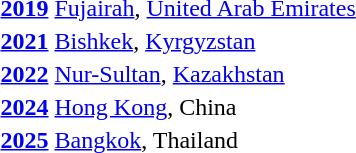<table>
<tr>
<th><a href='#'>2019</a></th>
<td><a href='#'>Fujairah</a>, <a href='#'>United Arab Emirates</a></td>
<td colspan=2></td>
<td colspan=2></td>
<td></td>
<td></td>
</tr>
<tr>
<th><a href='#'>2021</a></th>
<td><a href='#'>Bishkek</a>, <a href='#'>Kyrgyzstan</a></td>
<td colspan=2></td>
<td colspan=2></td>
<td></td>
<td></td>
</tr>
<tr>
<th><a href='#'>2022</a></th>
<td><a href='#'>Nur-Sultan</a>, <a href='#'>Kazakhstan</a></td>
<td colspan=2></td>
<td colspan=2></td>
<td></td>
<td></td>
</tr>
<tr>
<th><a href='#'>2024</a></th>
<td><a href='#'>Hong Kong</a>, China</td>
<td colspan=2></td>
<td colspan=2></td>
<td></td>
<td></td>
</tr>
<tr>
<th><a href='#'>2025</a></th>
<td><a href='#'>Bangkok</a>, Thailand</td>
<td colspan=2></td>
<td colspan=2></td>
<td></td>
<td></td>
</tr>
</table>
